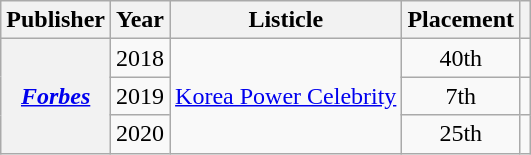<table class="wikitable plainrowheaders sortable">
<tr>
<th scope="col">Publisher</th>
<th scope="col">Year</th>
<th scope="col">Listicle</th>
<th scope="col">Placement</th>
<th scope="col" class="unsortable"></th>
</tr>
<tr>
<th scope="row" rowspan="3"><em><a href='#'>Forbes</a></em></th>
<td style="text-align:center">2018</td>
<td rowspan="3"><a href='#'>Korea Power Celebrity</a></td>
<td style="text-align:center">40th</td>
<td style="text-align:center"></td>
</tr>
<tr>
<td style="text-align:center">2019</td>
<td style="text-align:center">7th</td>
<td style="text-align:center"></td>
</tr>
<tr>
<td style="text-align:center">2020</td>
<td style="text-align:center">25th</td>
<td style="text-align:center"></td>
</tr>
</table>
